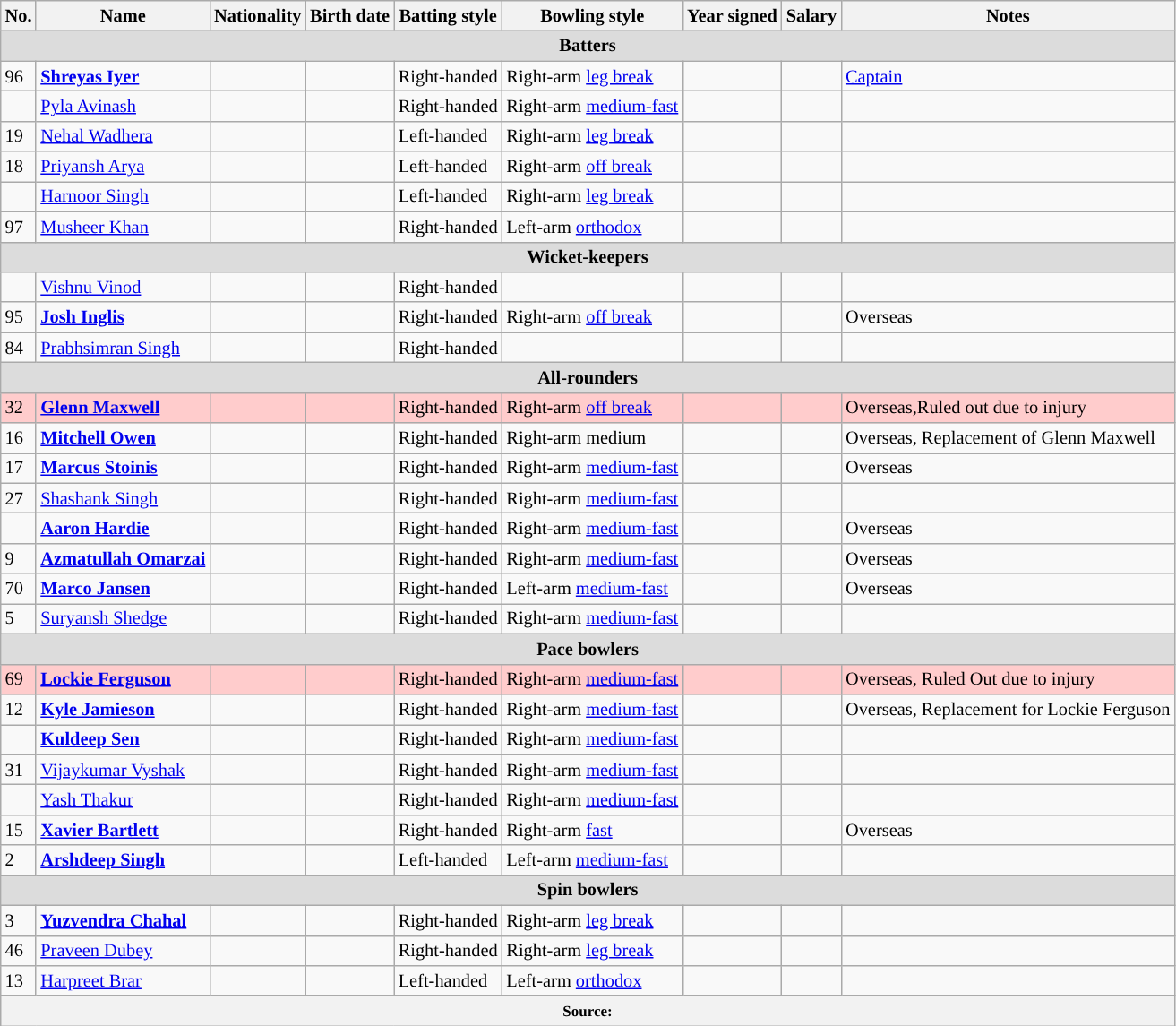<table class="wikitable"  style="font-size:85%;">
<tr>
<th style="background:; color:; text-align:center;">No.</th>
<th style="background:; color:; text-align:center;">Name</th>
<th style="background:; color:; text-align:center;">Nationality</th>
<th style="background:; color:; text-align:center;">Birth date</th>
<th style="background:; color:; text-align:center;">Batting style</th>
<th style="background:; color:; text-align:center;">Bowling style</th>
<th style="background:; color:; text-align:center;">Year signed</th>
<th style="background:; color:; text-align:center;">Salary</th>
<th style="background:; color:; text-align:center;">Notes</th>
</tr>
<tr>
<th colspan="9"  style="background:#dcdcdc; text-align:center;">Batters</th>
</tr>
<tr>
<td>96</td>
<td><strong><a href='#'>Shreyas Iyer</a></strong></td>
<td></td>
<td></td>
<td>Right-handed</td>
<td>Right-arm <a href='#'>leg break</a></td>
<td style="text-align:right;"></td>
<td style="text-align:right;"></td>
<td><a href='#'>Captain</a></td>
</tr>
<tr>
<td></td>
<td><a href='#'>Pyla Avinash</a></td>
<td></td>
<td></td>
<td>Right-handed</td>
<td>Right-arm <a href='#'>medium-fast</a></td>
<td style="text-align:right;"></td>
<td style="text-align:right;"></td>
<td></td>
</tr>
<tr>
<td>19</td>
<td><a href='#'>Nehal Wadhera</a></td>
<td></td>
<td></td>
<td>Left-handed</td>
<td>Right-arm <a href='#'>leg break</a></td>
<td style="text-align:right;"></td>
<td style="text-align:right;"></td>
<td></td>
</tr>
<tr>
<td>18</td>
<td><a href='#'>Priyansh Arya</a></td>
<td></td>
<td></td>
<td>Left-handed</td>
<td>Right-arm <a href='#'>off break</a></td>
<td style="text-align:right;"></td>
<td style="text-align:right;"></td>
<td></td>
</tr>
<tr>
<td></td>
<td><a href='#'>Harnoor Singh</a></td>
<td></td>
<td></td>
<td>Left-handed</td>
<td>Right-arm <a href='#'>leg break</a></td>
<td style="text-align:right;"></td>
<td style="text-align:right;"></td>
<td></td>
</tr>
<tr>
<td>97</td>
<td><a href='#'>Musheer Khan</a></td>
<td></td>
<td></td>
<td>Right-handed</td>
<td>Left-arm <a href='#'>orthodox</a></td>
<td style="text-align:right;"></td>
<td style="text-align:right;"></td>
<td></td>
</tr>
<tr>
<th colspan="9" style="background:#dcdcdc; text-align:center">Wicket-keepers</th>
</tr>
<tr>
<td></td>
<td><a href='#'>Vishnu Vinod</a></td>
<td></td>
<td></td>
<td>Right-handed</td>
<td></td>
<td style="text-align:right;"></td>
<td style="text-align:right;"></td>
<td></td>
</tr>
<tr>
<td>95</td>
<td><strong><a href='#'>Josh Inglis</a></strong></td>
<td></td>
<td></td>
<td>Right-handed</td>
<td>Right-arm <a href='#'>off break</a></td>
<td style="text-align:right;"></td>
<td style="text-align:right;"></td>
<td>Overseas</td>
</tr>
<tr>
<td>84</td>
<td><a href='#'>Prabhsimran Singh</a></td>
<td></td>
<td></td>
<td>Right-handed</td>
<td></td>
<td style="text-align:right;"></td>
<td style="text-align:right;"></td>
<td></td>
</tr>
<tr>
<th colspan="9" style="background:#dcdcdc; text-align:center">All-rounders</th>
</tr>
<tr style="background:#FFCCCC">
<td>32</td>
<td><strong><a href='#'>Glenn Maxwell</a></strong></td>
<td></td>
<td></td>
<td>Right-handed</td>
<td>Right-arm <a href='#'>off break</a></td>
<td style="text-align:right;"></td>
<td style="text-align:right;"></td>
<td>Overseas,Ruled out due to injury</td>
</tr>
<tr>
<td>16</td>
<td><strong><a href='#'>Mitchell Owen</a></strong></td>
<td></td>
<td></td>
<td>Right-handed</td>
<td>Right-arm medium</td>
<td style="text-align:right;"></td>
<td style="text-align:right;"></td>
<td>Overseas, Replacement of Glenn Maxwell</td>
</tr>
<tr>
<td>17</td>
<td><strong><a href='#'>Marcus Stoinis</a></strong></td>
<td></td>
<td></td>
<td>Right-handed</td>
<td>Right-arm <a href='#'>medium-fast</a></td>
<td style="text-align:right;"></td>
<td style="text-align:right;"></td>
<td>Overseas</td>
</tr>
<tr>
<td>27</td>
<td><a href='#'>Shashank Singh</a></td>
<td></td>
<td></td>
<td>Right-handed</td>
<td>Right-arm <a href='#'>medium-fast</a></td>
<td style="text-align:right;"></td>
<td style="text-align:right;"></td>
<td></td>
</tr>
<tr>
<td></td>
<td><strong><a href='#'>Aaron Hardie</a></strong></td>
<td></td>
<td></td>
<td>Right-handed</td>
<td>Right-arm <a href='#'>medium-fast</a></td>
<td style="text-align:right;"></td>
<td style="text-align:right;"></td>
<td>Overseas</td>
</tr>
<tr>
<td>9</td>
<td><strong><a href='#'>Azmatullah Omarzai</a></strong></td>
<td></td>
<td></td>
<td>Right-handed</td>
<td>Right-arm <a href='#'>medium-fast</a></td>
<td style="text-align:right;"></td>
<td style="text-align:right;"></td>
<td>Overseas</td>
</tr>
<tr>
<td>70</td>
<td><strong><a href='#'>Marco Jansen</a></strong></td>
<td></td>
<td></td>
<td>Right-handed</td>
<td>Left-arm <a href='#'>medium-fast</a></td>
<td style="text-align:right;"></td>
<td style="text-align:right;"></td>
<td>Overseas</td>
</tr>
<tr>
<td>5</td>
<td><a href='#'>Suryansh Shedge</a></td>
<td></td>
<td></td>
<td>Right-handed</td>
<td>Right-arm <a href='#'>medium-fast</a></td>
<td style="text-align:right;"></td>
<td style="text-align:right;"></td>
<td></td>
</tr>
<tr>
<th colspan="9"  style="background:#dcdcdc; text-align:center;">Pace bowlers</th>
</tr>
<tr style="background:#FFCCCC">
<td>69</td>
<td><strong><a href='#'>Lockie Ferguson</a></strong></td>
<td></td>
<td></td>
<td>Right-handed</td>
<td>Right-arm <a href='#'>medium-fast</a></td>
<td style="text-align:right;"></td>
<td style="text-align:right;"></td>
<td>Overseas, Ruled Out due to injury</td>
</tr>
<tr>
<td>12</td>
<td><strong><a href='#'>Kyle Jamieson</a></strong></td>
<td></td>
<td></td>
<td>Right-handed</td>
<td>Right-arm <a href='#'>medium-fast</a></td>
<td style="text-align:right;"></td>
<td style="text-align:right;"></td>
<td>Overseas, Replacement for Lockie Ferguson</td>
</tr>
<tr>
<td></td>
<td><strong><a href='#'>Kuldeep Sen</a></strong></td>
<td></td>
<td></td>
<td>Right-handed</td>
<td>Right-arm <a href='#'>medium-fast</a></td>
<td style="text-align:right;"></td>
<td style="text-align:right;"></td>
<td></td>
</tr>
<tr>
<td>31</td>
<td><a href='#'>Vijaykumar Vyshak</a></td>
<td></td>
<td></td>
<td>Right-handed</td>
<td>Right-arm <a href='#'>medium-fast</a></td>
<td style="text-align:right;"></td>
<td style="text-align:right;"></td>
<td></td>
</tr>
<tr>
<td></td>
<td><a href='#'>Yash Thakur</a></td>
<td></td>
<td></td>
<td>Right-handed</td>
<td>Right-arm <a href='#'>medium-fast</a></td>
<td style="text-align:right;"></td>
<td style="text-align:right;"></td>
<td></td>
</tr>
<tr>
<td>15</td>
<td><strong><a href='#'>Xavier Bartlett</a></strong></td>
<td></td>
<td></td>
<td>Right-handed</td>
<td>Right-arm <a href='#'>fast</a></td>
<td style="text-align:right;"></td>
<td style="text-align:right;"></td>
<td>Overseas</td>
</tr>
<tr>
<td>2</td>
<td><strong><a href='#'>Arshdeep Singh</a></strong></td>
<td></td>
<td></td>
<td>Left-handed</td>
<td>Left-arm <a href='#'>medium-fast</a></td>
<td style="text-align:right;"></td>
<td style="text-align:right;"></td>
<td></td>
</tr>
<tr>
<th colspan="9"  style="background:#dcdcdc; text-align:center;">Spin bowlers</th>
</tr>
<tr>
<td>3</td>
<td><strong><a href='#'>Yuzvendra Chahal</a></strong></td>
<td></td>
<td></td>
<td>Right-handed</td>
<td>Right-arm <a href='#'>leg break</a></td>
<td style="text-align:right;"></td>
<td style="text-align:right;"></td>
<td></td>
</tr>
<tr>
<td>46</td>
<td><a href='#'>Praveen Dubey</a></td>
<td></td>
<td></td>
<td>Right-handed</td>
<td>Right-arm <a href='#'>leg break</a></td>
<td style="text-align:right;"></td>
<td style="text-align:right;"></td>
<td></td>
</tr>
<tr>
<td>13</td>
<td><a href='#'>Harpreet Brar</a></td>
<td></td>
<td></td>
<td>Left-handed</td>
<td>Left-arm <a href='#'>orthodox</a></td>
<td style="text-align:right;"></td>
<td style="text-align:right;"></td>
<td></td>
</tr>
<tr>
<th colspan="9" style="text-align:center;"><small>Source: </small></th>
</tr>
</table>
